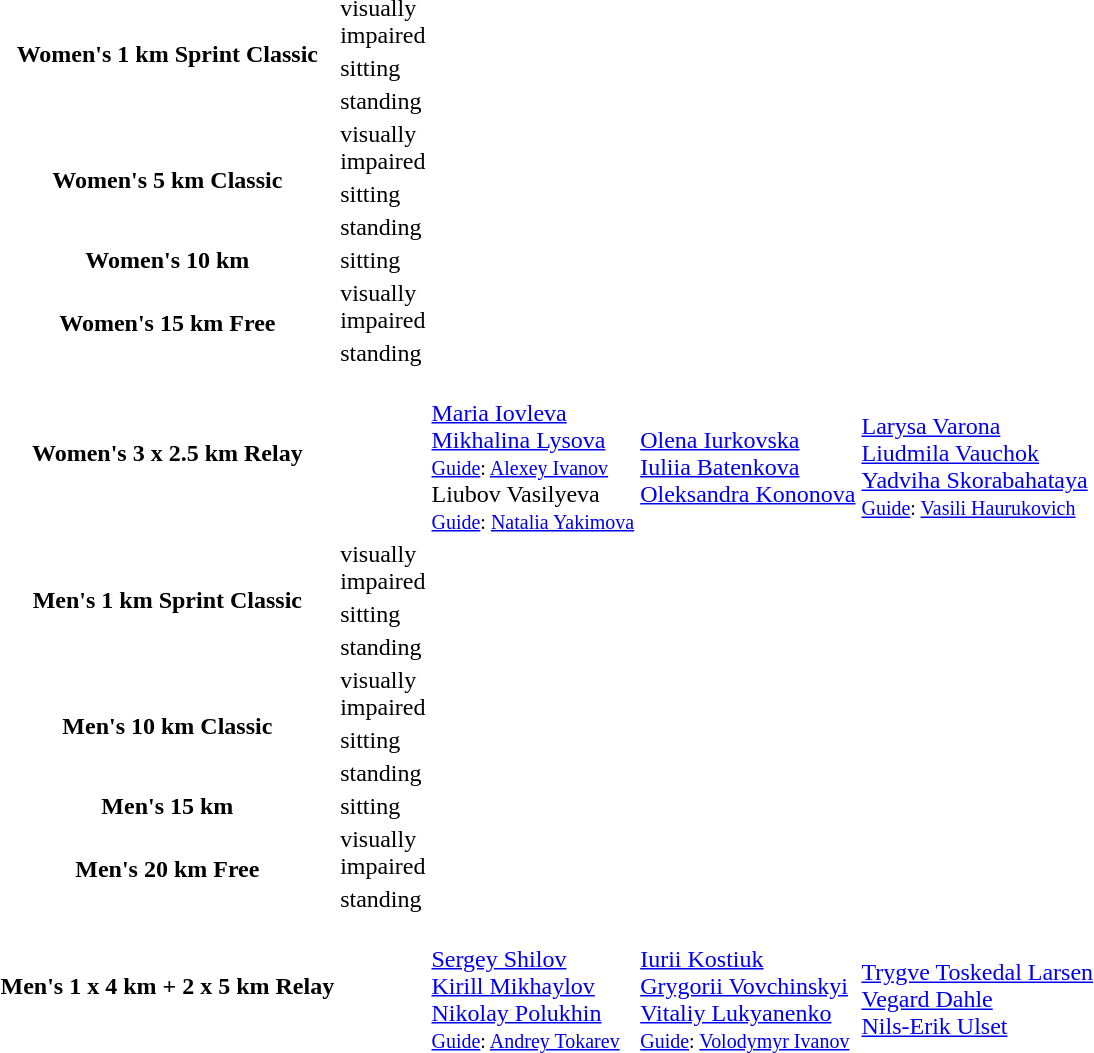<table>
<tr>
<th scope="row" rowspan="3">Women's 1 km Sprint Classic<br></th>
<td>visually <br>impaired</td>
<td></td>
<td></td>
<td></td>
</tr>
<tr>
<td>sitting</td>
<td></td>
<td></td>
<td></td>
</tr>
<tr>
<td>standing</td>
<td></td>
<td></td>
<td></td>
</tr>
<tr>
<th scope="row" rowspan="3">Women's 5 km Classic<br></th>
<td>visually <br>impaired</td>
<td></td>
<td></td>
<td></td>
</tr>
<tr>
<td>sitting</td>
<td></td>
<td></td>
<td></td>
</tr>
<tr>
<td>standing</td>
<td></td>
<td></td>
<td></td>
</tr>
<tr>
<th scope="row" rowspan="1">Women's 10 km <br></th>
<td>sitting</td>
<td></td>
<td></td>
<td></td>
</tr>
<tr>
<th scope="row" rowspan="2">Women's 15 km Free<br></th>
<td>visually <br>impaired</td>
<td></td>
<td></td>
<td></td>
</tr>
<tr>
<td>standing</td>
<td></td>
<td></td>
<td></td>
</tr>
<tr>
<th scope="row">Women's 3 x 2.5 km Relay <br></th>
<td></td>
<td><em></em><br><a href='#'>Maria Iovleva</a><br><a href='#'>Mikhalina Lysova</a><br><small><a href='#'>Guide</a>: <a href='#'>Alexey Ivanov</a></small><br>Liubov Vasilyeva<br><small><a href='#'>Guide</a>: <a href='#'>Natalia Yakimova</a></small></td>
<td><em></em><br><a href='#'>Olena Iurkovska</a><br><a href='#'>Iuliia Batenkova</a><br><a href='#'>Oleksandra Kononova</a></td>
<td><em></em><br><a href='#'>Larysa Varona</a><br><a href='#'>Liudmila Vauchok</a><br><a href='#'>Yadviha Skorabahataya</a><br><small><a href='#'>Guide</a>: <a href='#'>Vasili Haurukovich</a></small></td>
</tr>
<tr>
<th scope="row" rowspan="3">Men's 1 km Sprint Classic<br></th>
<td>visually <br>impaired</td>
<td></td>
<td></td>
<td></td>
</tr>
<tr>
<td>sitting</td>
<td></td>
<td></td>
<td></td>
</tr>
<tr>
<td>standing</td>
<td></td>
<td></td>
<td></td>
</tr>
<tr>
<th scope="row" rowspan="3">Men's 10 km Classic<br></th>
<td>visually <br>impaired</td>
<td></td>
<td></td>
<td></td>
</tr>
<tr>
<td>sitting</td>
<td></td>
<td></td>
<td></td>
</tr>
<tr>
<td>standing</td>
<td></td>
<td></td>
<td></td>
</tr>
<tr>
<th scope="row" rowspan="1">Men's 15 km <br></th>
<td>sitting</td>
<td></td>
<td></td>
<td></td>
</tr>
<tr>
<th scope="row" rowspan="2">Men's 20 km Free<br></th>
<td>visually <br>impaired</td>
<td></td>
<td></td>
<td></td>
</tr>
<tr>
<td>standing</td>
<td></td>
<td></td>
<td></td>
</tr>
<tr>
<th scope="row">Men's 1 x 4 km + 2 x 5 km Relay <br></th>
<td></td>
<td><em></em><br><a href='#'>Sergey Shilov</a><br><a href='#'>Kirill Mikhaylov</a><br><a href='#'>Nikolay Polukhin</a><br><small><a href='#'>Guide</a>: <a href='#'>Andrey Tokarev</a></small></td>
<td><em></em><br><a href='#'>Iurii Kostiuk</a><br><a href='#'>Grygorii Vovchinskyi</a><br><a href='#'>Vitaliy Lukyanenko</a><br><small><a href='#'>Guide</a>: <a href='#'>Volodymyr Ivanov</a></small></td>
<td><em></em><br><a href='#'>Trygve Toskedal Larsen</a><br><a href='#'>Vegard Dahle</a><br><a href='#'>Nils-Erik Ulset</a></td>
</tr>
</table>
